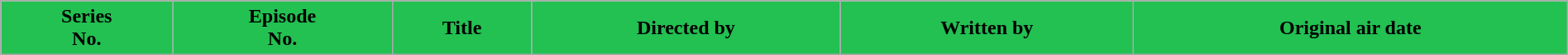<table class="wikitable plainrowheaders" style="width:100%;">
<tr>
<th style="background:#23c052;">Series<br>No.</th>
<th style="background:#23c052;">Episode<br>No.</th>
<th style="background:#23c052;">Title</th>
<th style="background:#23c052;">Directed by</th>
<th style="background:#23c052;">Written by</th>
<th style="background:#23c052;">Original air date<br>





</th>
</tr>
</table>
